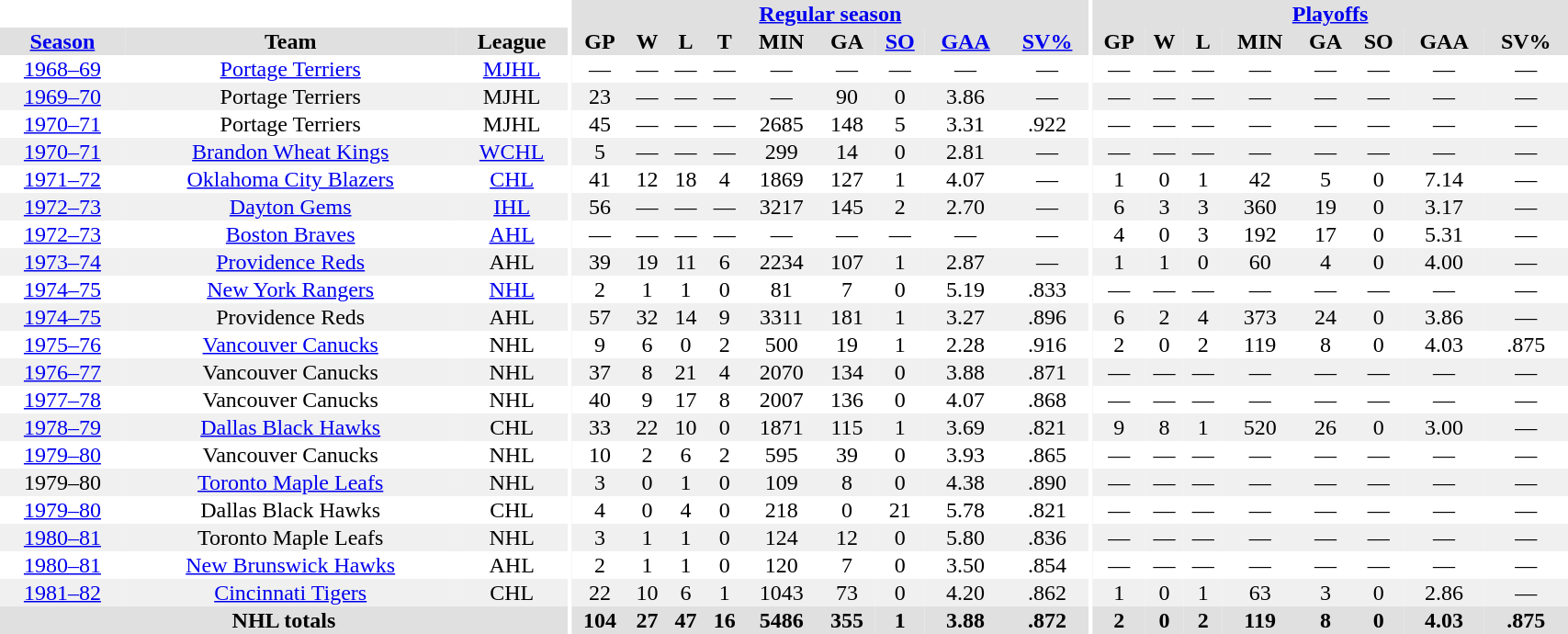<table border="0" cellpadding="1" cellspacing="0" style="width:90%; text-align:center;">
<tr bgcolor="#e0e0e0">
<th colspan="3" bgcolor="#ffffff"></th>
<th rowspan="99" bgcolor="#ffffff"></th>
<th colspan="9" bgcolor="#e0e0e0"><a href='#'>Regular season</a></th>
<th rowspan="99" bgcolor="#ffffff"></th>
<th colspan="8" bgcolor="#e0e0e0"><a href='#'>Playoffs</a></th>
</tr>
<tr bgcolor="#e0e0e0">
<th><a href='#'>Season</a></th>
<th>Team</th>
<th>League</th>
<th>GP</th>
<th>W</th>
<th>L</th>
<th>T</th>
<th>MIN</th>
<th>GA</th>
<th><a href='#'>SO</a></th>
<th><a href='#'>GAA</a></th>
<th><a href='#'>SV%</a></th>
<th>GP</th>
<th>W</th>
<th>L</th>
<th>MIN</th>
<th>GA</th>
<th>SO</th>
<th>GAA</th>
<th>SV%</th>
</tr>
<tr>
<td><a href='#'>1968–69</a></td>
<td><a href='#'>Portage Terriers</a></td>
<td><a href='#'>MJHL</a></td>
<td>—</td>
<td>—</td>
<td>—</td>
<td>—</td>
<td>—</td>
<td>—</td>
<td>—</td>
<td>—</td>
<td>—</td>
<td>—</td>
<td>—</td>
<td>—</td>
<td>—</td>
<td>—</td>
<td>—</td>
<td>—</td>
<td>—</td>
</tr>
<tr bgcolor="#f0f0f0">
<td><a href='#'>1969–70</a></td>
<td>Portage Terriers</td>
<td>MJHL</td>
<td>23</td>
<td>—</td>
<td>—</td>
<td>—</td>
<td>—</td>
<td>90</td>
<td>0</td>
<td>3.86</td>
<td>—</td>
<td>—</td>
<td>—</td>
<td>—</td>
<td>—</td>
<td>—</td>
<td>—</td>
<td>—</td>
<td>—</td>
</tr>
<tr>
<td><a href='#'>1970–71</a></td>
<td>Portage Terriers</td>
<td>MJHL</td>
<td>45</td>
<td>—</td>
<td>—</td>
<td>—</td>
<td>2685</td>
<td>148</td>
<td>5</td>
<td>3.31</td>
<td>.922</td>
<td>—</td>
<td>—</td>
<td>—</td>
<td>—</td>
<td>—</td>
<td>—</td>
<td>—</td>
<td>—</td>
</tr>
<tr bgcolor="#f0f0f0">
<td><a href='#'>1970–71</a></td>
<td><a href='#'>Brandon Wheat Kings</a></td>
<td><a href='#'>WCHL</a></td>
<td>5</td>
<td>—</td>
<td>—</td>
<td>—</td>
<td>299</td>
<td>14</td>
<td>0</td>
<td>2.81</td>
<td>—</td>
<td>—</td>
<td>—</td>
<td>—</td>
<td>—</td>
<td>—</td>
<td>—</td>
<td>—</td>
<td>—</td>
</tr>
<tr>
<td><a href='#'>1971–72</a></td>
<td><a href='#'>Oklahoma City Blazers</a></td>
<td><a href='#'>CHL</a></td>
<td>41</td>
<td>12</td>
<td>18</td>
<td>4</td>
<td>1869</td>
<td>127</td>
<td>1</td>
<td>4.07</td>
<td>—</td>
<td>1</td>
<td>0</td>
<td>1</td>
<td>42</td>
<td>5</td>
<td>0</td>
<td>7.14</td>
<td>—</td>
</tr>
<tr bgcolor="#f0f0f0">
<td><a href='#'>1972–73</a></td>
<td><a href='#'>Dayton Gems</a></td>
<td><a href='#'>IHL</a></td>
<td>56</td>
<td>—</td>
<td>—</td>
<td>—</td>
<td>3217</td>
<td>145</td>
<td>2</td>
<td>2.70</td>
<td>—</td>
<td>6</td>
<td>3</td>
<td>3</td>
<td>360</td>
<td>19</td>
<td>0</td>
<td>3.17</td>
<td>—</td>
</tr>
<tr>
<td><a href='#'>1972–73</a></td>
<td><a href='#'>Boston Braves</a></td>
<td><a href='#'>AHL</a></td>
<td>—</td>
<td>—</td>
<td>—</td>
<td>—</td>
<td>—</td>
<td>—</td>
<td>—</td>
<td>—</td>
<td>—</td>
<td>4</td>
<td>0</td>
<td>3</td>
<td>192</td>
<td>17</td>
<td>0</td>
<td>5.31</td>
<td>—</td>
</tr>
<tr bgcolor="#f0f0f0">
<td><a href='#'>1973–74</a></td>
<td><a href='#'>Providence Reds</a></td>
<td>AHL</td>
<td>39</td>
<td>19</td>
<td>11</td>
<td>6</td>
<td>2234</td>
<td>107</td>
<td>1</td>
<td>2.87</td>
<td>—</td>
<td>1</td>
<td>1</td>
<td>0</td>
<td>60</td>
<td>4</td>
<td>0</td>
<td>4.00</td>
<td>—</td>
</tr>
<tr>
<td><a href='#'>1974–75</a></td>
<td><a href='#'>New York Rangers</a></td>
<td><a href='#'>NHL</a></td>
<td>2</td>
<td>1</td>
<td>1</td>
<td>0</td>
<td>81</td>
<td>7</td>
<td>0</td>
<td>5.19</td>
<td>.833</td>
<td>—</td>
<td>—</td>
<td>—</td>
<td>—</td>
<td>—</td>
<td>—</td>
<td>—</td>
<td>—</td>
</tr>
<tr bgcolor="#f0f0f0">
<td><a href='#'>1974–75</a></td>
<td>Providence Reds</td>
<td>AHL</td>
<td>57</td>
<td>32</td>
<td>14</td>
<td>9</td>
<td>3311</td>
<td>181</td>
<td>1</td>
<td>3.27</td>
<td>.896</td>
<td>6</td>
<td>2</td>
<td>4</td>
<td>373</td>
<td>24</td>
<td>0</td>
<td>3.86</td>
<td>—</td>
</tr>
<tr>
<td><a href='#'>1975–76</a></td>
<td><a href='#'>Vancouver Canucks</a></td>
<td>NHL</td>
<td>9</td>
<td>6</td>
<td>0</td>
<td>2</td>
<td>500</td>
<td>19</td>
<td>1</td>
<td>2.28</td>
<td>.916</td>
<td>2</td>
<td>0</td>
<td>2</td>
<td>119</td>
<td>8</td>
<td>0</td>
<td>4.03</td>
<td>.875</td>
</tr>
<tr bgcolor="#f0f0f0">
<td><a href='#'>1976–77</a></td>
<td>Vancouver Canucks</td>
<td>NHL</td>
<td>37</td>
<td>8</td>
<td>21</td>
<td>4</td>
<td>2070</td>
<td>134</td>
<td>0</td>
<td>3.88</td>
<td>.871</td>
<td>—</td>
<td>—</td>
<td>—</td>
<td>—</td>
<td>—</td>
<td>—</td>
<td>—</td>
<td>—</td>
</tr>
<tr>
<td><a href='#'>1977–78</a></td>
<td>Vancouver Canucks</td>
<td>NHL</td>
<td>40</td>
<td>9</td>
<td>17</td>
<td>8</td>
<td>2007</td>
<td>136</td>
<td>0</td>
<td>4.07</td>
<td>.868</td>
<td>—</td>
<td>—</td>
<td>—</td>
<td>—</td>
<td>—</td>
<td>—</td>
<td>—</td>
<td>—</td>
</tr>
<tr bgcolor="#f0f0f0">
<td><a href='#'>1978–79</a></td>
<td><a href='#'>Dallas Black Hawks</a></td>
<td>CHL</td>
<td>33</td>
<td>22</td>
<td>10</td>
<td>0</td>
<td>1871</td>
<td>115</td>
<td>1</td>
<td>3.69</td>
<td>.821</td>
<td>9</td>
<td>8</td>
<td>1</td>
<td>520</td>
<td>26</td>
<td>0</td>
<td>3.00</td>
<td>—</td>
</tr>
<tr>
<td><a href='#'>1979–80</a></td>
<td>Vancouver Canucks</td>
<td>NHL</td>
<td>10</td>
<td>2</td>
<td>6</td>
<td>2</td>
<td>595</td>
<td>39</td>
<td>0</td>
<td>3.93</td>
<td>.865</td>
<td>—</td>
<td>—</td>
<td>—</td>
<td>—</td>
<td>—</td>
<td>—</td>
<td>—</td>
<td>—</td>
</tr>
<tr bgcolor="#f0f0f0">
<td>1979–80</td>
<td><a href='#'>Toronto Maple Leafs</a></td>
<td>NHL</td>
<td>3</td>
<td>0</td>
<td>1</td>
<td>0</td>
<td>109</td>
<td>8</td>
<td>0</td>
<td>4.38</td>
<td>.890</td>
<td>—</td>
<td>—</td>
<td>—</td>
<td>—</td>
<td>—</td>
<td>—</td>
<td>—</td>
<td>—</td>
</tr>
<tr>
<td><a href='#'>1979–80</a></td>
<td>Dallas Black Hawks</td>
<td>CHL</td>
<td>4</td>
<td>0</td>
<td>4</td>
<td>0</td>
<td>218</td>
<td>0</td>
<td>21</td>
<td>5.78</td>
<td>.821</td>
<td>—</td>
<td>—</td>
<td>—</td>
<td>—</td>
<td>—</td>
<td>—</td>
<td>—</td>
<td>—</td>
</tr>
<tr bgcolor="#f0f0f0">
<td><a href='#'>1980–81</a></td>
<td>Toronto Maple Leafs</td>
<td>NHL</td>
<td>3</td>
<td>1</td>
<td>1</td>
<td>0</td>
<td>124</td>
<td>12</td>
<td>0</td>
<td>5.80</td>
<td>.836</td>
<td>—</td>
<td>—</td>
<td>—</td>
<td>—</td>
<td>—</td>
<td>—</td>
<td>—</td>
<td>—</td>
</tr>
<tr>
<td><a href='#'>1980–81</a></td>
<td><a href='#'>New Brunswick Hawks</a></td>
<td>AHL</td>
<td>2</td>
<td>1</td>
<td>1</td>
<td>0</td>
<td>120</td>
<td>7</td>
<td>0</td>
<td>3.50</td>
<td>.854</td>
<td>—</td>
<td>—</td>
<td>—</td>
<td>—</td>
<td>—</td>
<td>—</td>
<td>—</td>
<td>—</td>
</tr>
<tr bgcolor="#f0f0f0">
<td><a href='#'>1981–82</a></td>
<td><a href='#'>Cincinnati Tigers</a></td>
<td>CHL</td>
<td>22</td>
<td>10</td>
<td>6</td>
<td>1</td>
<td>1043</td>
<td>73</td>
<td>0</td>
<td>4.20</td>
<td>.862</td>
<td>1</td>
<td>0</td>
<td>1</td>
<td>63</td>
<td>3</td>
<td>0</td>
<td>2.86</td>
<td>—</td>
</tr>
<tr bgcolor="#e0e0e0">
<th colspan=3>NHL totals</th>
<th>104</th>
<th>27</th>
<th>47</th>
<th>16</th>
<th>5486</th>
<th>355</th>
<th>1</th>
<th>3.88</th>
<th>.872</th>
<th>2</th>
<th>0</th>
<th>2</th>
<th>119</th>
<th>8</th>
<th>0</th>
<th>4.03</th>
<th>.875</th>
</tr>
</table>
